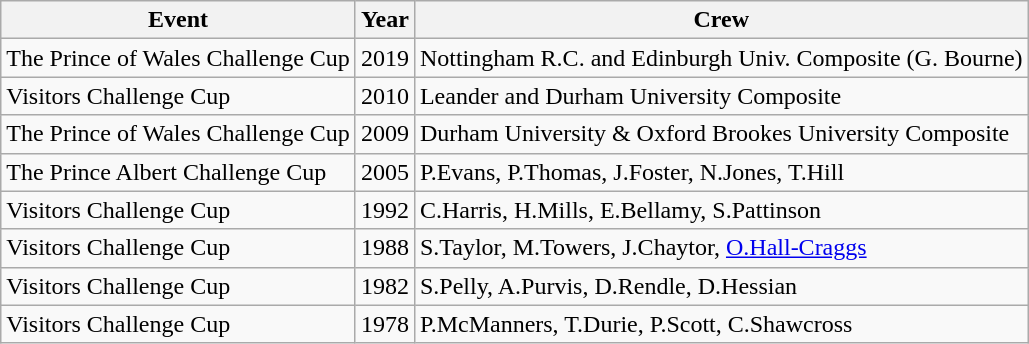<table class="wikitable">
<tr>
<th>Event</th>
<th>Year</th>
<th>Crew</th>
</tr>
<tr>
<td>The Prince of Wales Challenge Cup</td>
<td>2019</td>
<td>Nottingham R.C. and Edinburgh Univ. Composite (G. Bourne)</td>
</tr>
<tr>
<td>Visitors Challenge Cup</td>
<td>2010</td>
<td>Leander and Durham University Composite</td>
</tr>
<tr>
<td>The Prince of Wales Challenge Cup</td>
<td>2009</td>
<td>Durham University & Oxford Brookes University Composite</td>
</tr>
<tr>
<td>The Prince Albert Challenge Cup</td>
<td>2005</td>
<td>P.Evans, P.Thomas, J.Foster, N.Jones, T.Hill</td>
</tr>
<tr>
<td>Visitors Challenge Cup</td>
<td>1992</td>
<td>C.Harris, H.Mills, E.Bellamy, S.Pattinson</td>
</tr>
<tr>
<td>Visitors Challenge Cup</td>
<td>1988</td>
<td>S.Taylor, M.Towers, J.Chaytor, <a href='#'>O.Hall-Craggs</a></td>
</tr>
<tr>
<td>Visitors Challenge Cup</td>
<td>1982</td>
<td>S.Pelly, A.Purvis, D.Rendle, D.Hessian</td>
</tr>
<tr>
<td>Visitors Challenge Cup</td>
<td>1978</td>
<td>P.McManners, T.Durie, P.Scott, C.Shawcross</td>
</tr>
</table>
